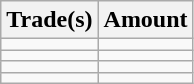<table class="wikitable">
<tr>
<th>Trade(s)</th>
<th>Amount</th>
</tr>
<tr>
<td></td>
<td></td>
</tr>
<tr>
<td></td>
<td></td>
</tr>
<tr>
<td></td>
<td></td>
</tr>
<tr>
<td></td>
<td></td>
</tr>
</table>
